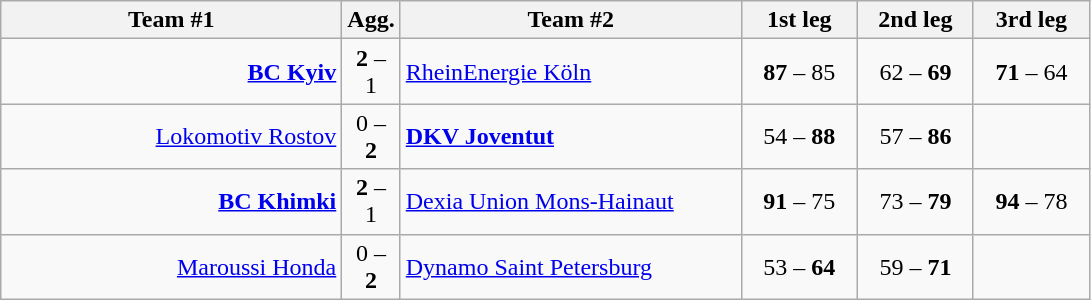<table class=wikitable style="text-align:center">
<tr>
<th width=220>Team #1</th>
<th width=20>Agg.</th>
<th width=220>Team #2</th>
<th width=70>1st leg</th>
<th width=70>2nd leg</th>
<th width=70>3rd leg</th>
</tr>
<tr>
<td align=right><strong><a href='#'>BC Kyiv</a></strong> </td>
<td><strong>2</strong> – 1</td>
<td align=left>  <a href='#'>RheinEnergie Köln</a></td>
<td><strong>87</strong> – 85</td>
<td>62 – <strong>69</strong></td>
<td><strong>71</strong> – 64</td>
</tr>
<tr>
<td align=right><a href='#'>Lokomotiv Rostov</a> </td>
<td>0 – <strong>2</strong></td>
<td align=left> <strong><a href='#'>DKV Joventut</a></strong></td>
<td>54 – <strong>88</strong></td>
<td>57 – <strong>86</strong></td>
<td></td>
</tr>
<tr>
<td align=right><strong><a href='#'>BC Khimki</a></strong> </td>
<td><strong>2</strong> – 1</td>
<td align=left> <a href='#'>Dexia Union Mons-Hainaut</a></td>
<td><strong>91</strong> – 75</td>
<td>73 – <strong>79</strong></td>
<td><strong>94</strong> – 78</td>
</tr>
<tr>
<td align=right><a href='#'>Maroussi Honda</a> </td>
<td>0 – <strong>2</strong></td>
<td align=left> <a href='#'>Dynamo Saint Petersburg</a></td>
<td>53 – <strong>64</strong></td>
<td>59 – <strong>71</strong></td>
<td></td>
</tr>
</table>
